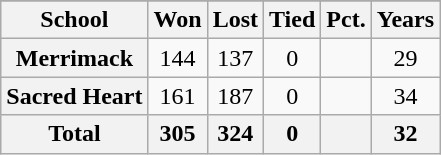<table class="wikitable sortable plainrowheaders" style="text-align: center;">
<tr>
</tr>
<tr>
<th scope="col">School</th>
<th scope="col">Won</th>
<th scope="col">Lost</th>
<th scope="col">Tied</th>
<th scope="col">Pct.</th>
<th scope="col">Years</th>
</tr>
<tr>
<th scope="row">Merrimack</th>
<td>144</td>
<td>137</td>
<td>0</td>
<td></td>
<td>29</td>
</tr>
<tr>
<th scope="row">Sacred Heart</th>
<td>161</td>
<td>187</td>
<td>0</td>
<td></td>
<td>34</td>
</tr>
<tr>
<th scope="row" style="font-weight: bold;">Total</th>
<th scope="col">305</th>
<th scope="col">324</th>
<th scope="col">0</th>
<th scope="col"></th>
<th scope="col">32</th>
</tr>
</table>
